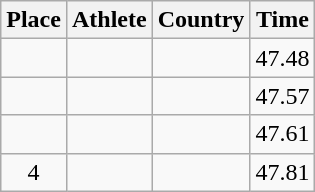<table class="wikitable">
<tr>
<th>Place</th>
<th>Athlete</th>
<th>Country</th>
<th>Time</th>
</tr>
<tr>
<td align=center></td>
<td></td>
<td></td>
<td>47.48</td>
</tr>
<tr>
<td align=center></td>
<td></td>
<td></td>
<td>47.57</td>
</tr>
<tr>
<td align=center></td>
<td></td>
<td></td>
<td>47.61</td>
</tr>
<tr>
<td align=center>4</td>
<td></td>
<td></td>
<td>47.81</td>
</tr>
</table>
